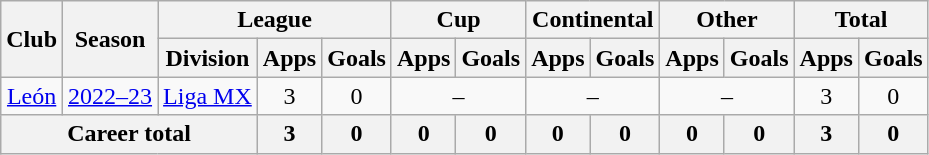<table class="wikitable" style="text-align: center">
<tr>
<th rowspan="2">Club</th>
<th rowspan="2">Season</th>
<th colspan="3">League</th>
<th colspan="2">Cup</th>
<th colspan="2">Continental</th>
<th colspan="2">Other</th>
<th colspan="2">Total</th>
</tr>
<tr>
<th>Division</th>
<th>Apps</th>
<th>Goals</th>
<th>Apps</th>
<th>Goals</th>
<th>Apps</th>
<th>Goals</th>
<th>Apps</th>
<th>Goals</th>
<th>Apps</th>
<th>Goals</th>
</tr>
<tr>
<td><a href='#'>León</a></td>
<td><a href='#'>2022–23</a></td>
<td><a href='#'>Liga MX</a></td>
<td>3</td>
<td>0</td>
<td colspan="2">–</td>
<td colspan="2">–</td>
<td colspan="2">–</td>
<td>3</td>
<td>0</td>
</tr>
<tr>
<th colspan="3"><strong>Career total</strong></th>
<th>3</th>
<th>0</th>
<th>0</th>
<th>0</th>
<th>0</th>
<th>0</th>
<th>0</th>
<th>0</th>
<th>3</th>
<th>0</th>
</tr>
</table>
